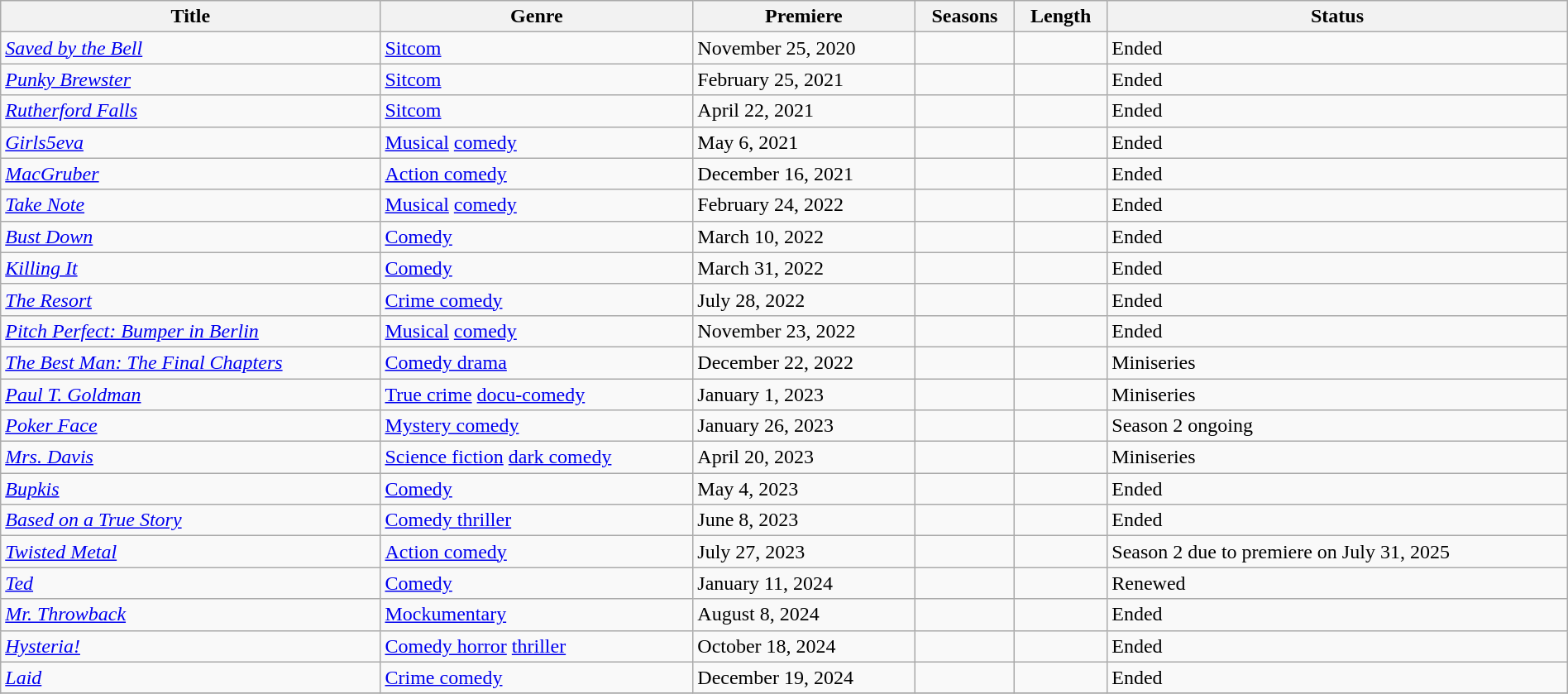<table class="wikitable sortable" style="width:100%;">
<tr>
<th>Title</th>
<th>Genre</th>
<th>Premiere</th>
<th>Seasons</th>
<th>Length</th>
<th>Status</th>
</tr>
<tr>
<td><em><a href='#'>Saved by the Bell</a></em></td>
<td><a href='#'>Sitcom</a></td>
<td>November 25, 2020</td>
<td></td>
<td></td>
<td>Ended</td>
</tr>
<tr>
<td><em><a href='#'>Punky Brewster</a></em></td>
<td><a href='#'>Sitcom</a></td>
<td>February 25, 2021</td>
<td></td>
<td></td>
<td>Ended</td>
</tr>
<tr>
<td><em><a href='#'>Rutherford Falls</a></em></td>
<td><a href='#'>Sitcom</a></td>
<td>April 22, 2021</td>
<td></td>
<td></td>
<td>Ended</td>
</tr>
<tr>
<td><em><a href='#'>Girls5eva</a></em></td>
<td><a href='#'>Musical</a> <a href='#'>comedy</a></td>
<td>May 6, 2021</td>
<td></td>
<td></td>
<td>Ended</td>
</tr>
<tr>
<td><em><a href='#'>MacGruber</a></em></td>
<td><a href='#'>Action comedy</a></td>
<td>December 16, 2021</td>
<td></td>
<td></td>
<td>Ended</td>
</tr>
<tr>
<td><em><a href='#'>Take Note</a></em></td>
<td><a href='#'>Musical</a> <a href='#'>comedy</a></td>
<td>February 24, 2022</td>
<td></td>
<td></td>
<td>Ended</td>
</tr>
<tr>
<td><em><a href='#'>Bust Down</a></em></td>
<td><a href='#'>Comedy</a></td>
<td>March 10, 2022</td>
<td></td>
<td></td>
<td>Ended</td>
</tr>
<tr>
<td><em><a href='#'>Killing It</a></em></td>
<td><a href='#'>Comedy</a></td>
<td>March 31, 2022</td>
<td></td>
<td></td>
<td>Ended</td>
</tr>
<tr>
<td><em><a href='#'>The Resort</a></em></td>
<td><a href='#'>Crime comedy</a></td>
<td>July 28, 2022</td>
<td></td>
<td></td>
<td>Ended</td>
</tr>
<tr>
<td><em><a href='#'>Pitch Perfect: Bumper in Berlin</a></em></td>
<td><a href='#'>Musical</a> <a href='#'>comedy</a></td>
<td>November 23, 2022</td>
<td></td>
<td></td>
<td>Ended</td>
</tr>
<tr>
<td><em><a href='#'>The Best Man: The Final Chapters</a></em></td>
<td><a href='#'>Comedy drama</a></td>
<td>December 22, 2022</td>
<td></td>
<td></td>
<td>Miniseries</td>
</tr>
<tr>
<td><em><a href='#'>Paul T. Goldman</a></em></td>
<td><a href='#'>True crime</a> <a href='#'>docu-comedy</a></td>
<td>January 1, 2023</td>
<td></td>
<td></td>
<td>Miniseries</td>
</tr>
<tr>
<td><em><a href='#'>Poker Face</a></em></td>
<td><a href='#'>Mystery comedy</a></td>
<td>January 26, 2023</td>
<td></td>
<td></td>
<td>Season 2 ongoing</td>
</tr>
<tr>
<td><em><a href='#'>Mrs. Davis</a></em></td>
<td><a href='#'>Science fiction</a> <a href='#'>dark comedy</a></td>
<td>April 20, 2023</td>
<td></td>
<td></td>
<td>Miniseries</td>
</tr>
<tr>
<td><em><a href='#'>Bupkis</a></em></td>
<td><a href='#'>Comedy</a></td>
<td>May 4, 2023</td>
<td></td>
<td></td>
<td>Ended</td>
</tr>
<tr>
<td><em><a href='#'>Based on a True Story</a></em></td>
<td><a href='#'>Comedy thriller</a></td>
<td>June 8, 2023</td>
<td></td>
<td></td>
<td>Ended</td>
</tr>
<tr>
<td><em><a href='#'>Twisted Metal</a></em></td>
<td><a href='#'>Action comedy</a></td>
<td>July 27, 2023</td>
<td></td>
<td></td>
<td>Season 2 due to premiere on July 31, 2025</td>
</tr>
<tr>
<td><em><a href='#'>Ted</a></em></td>
<td><a href='#'>Comedy</a></td>
<td>January 11, 2024</td>
<td></td>
<td></td>
<td>Renewed</td>
</tr>
<tr>
<td><em><a href='#'>Mr. Throwback</a></em></td>
<td><a href='#'>Mockumentary</a></td>
<td>August 8, 2024</td>
<td></td>
<td></td>
<td>Ended</td>
</tr>
<tr>
<td><em><a href='#'>Hysteria!</a></em></td>
<td><a href='#'>Comedy horror</a> <a href='#'>thriller</a></td>
<td>October 18, 2024</td>
<td></td>
<td></td>
<td>Ended</td>
</tr>
<tr>
<td><em><a href='#'>Laid</a></em></td>
<td><a href='#'>Crime comedy</a></td>
<td>December 19, 2024</td>
<td></td>
<td></td>
<td>Ended</td>
</tr>
<tr>
</tr>
</table>
